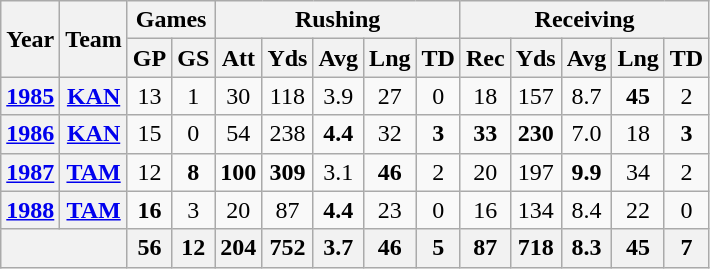<table class="wikitable" style="text-align:center;">
<tr>
<th rowspan="2">Year</th>
<th rowspan="2">Team</th>
<th colspan="2">Games</th>
<th colspan="5">Rushing</th>
<th colspan="5">Receiving</th>
</tr>
<tr>
<th>GP</th>
<th>GS</th>
<th>Att</th>
<th>Yds</th>
<th>Avg</th>
<th>Lng</th>
<th>TD</th>
<th>Rec</th>
<th>Yds</th>
<th>Avg</th>
<th>Lng</th>
<th>TD</th>
</tr>
<tr>
<th><a href='#'>1985</a></th>
<th><a href='#'>KAN</a></th>
<td>13</td>
<td>1</td>
<td>30</td>
<td>118</td>
<td>3.9</td>
<td>27</td>
<td>0</td>
<td>18</td>
<td>157</td>
<td>8.7</td>
<td><strong>45</strong></td>
<td>2</td>
</tr>
<tr>
<th><a href='#'>1986</a></th>
<th><a href='#'>KAN</a></th>
<td>15</td>
<td>0</td>
<td>54</td>
<td>238</td>
<td><strong>4.4</strong></td>
<td>32</td>
<td><strong>3</strong></td>
<td><strong>33</strong></td>
<td><strong>230</strong></td>
<td>7.0</td>
<td>18</td>
<td><strong>3</strong></td>
</tr>
<tr>
<th><a href='#'>1987</a></th>
<th><a href='#'>TAM</a></th>
<td>12</td>
<td><strong>8</strong></td>
<td><strong>100</strong></td>
<td><strong>309</strong></td>
<td>3.1</td>
<td><strong>46</strong></td>
<td>2</td>
<td>20</td>
<td>197</td>
<td><strong>9.9</strong></td>
<td>34</td>
<td>2</td>
</tr>
<tr>
<th><a href='#'>1988</a></th>
<th><a href='#'>TAM</a></th>
<td><strong>16</strong></td>
<td>3</td>
<td>20</td>
<td>87</td>
<td><strong>4.4</strong></td>
<td>23</td>
<td>0</td>
<td>16</td>
<td>134</td>
<td>8.4</td>
<td>22</td>
<td>0</td>
</tr>
<tr>
<th colspan="2"></th>
<th>56</th>
<th>12</th>
<th>204</th>
<th>752</th>
<th>3.7</th>
<th>46</th>
<th>5</th>
<th>87</th>
<th>718</th>
<th>8.3</th>
<th>45</th>
<th>7</th>
</tr>
</table>
